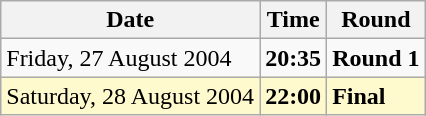<table class="wikitable">
<tr>
<th>Date</th>
<th>Time</th>
<th>Round</th>
</tr>
<tr>
<td>Friday, 27 August 2004</td>
<td><strong>20:35</strong></td>
<td><strong>Round 1</strong></td>
</tr>
<tr style=background:lemonchiffon>
<td>Saturday, 28 August 2004</td>
<td><strong>22:00</strong></td>
<td><strong>Final</strong></td>
</tr>
</table>
